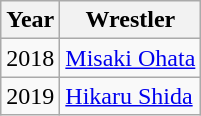<table class="wikitable">
<tr>
<th>Year</th>
<th>Wrestler</th>
</tr>
<tr>
<td>2018</td>
<td><a href='#'>Misaki Ohata</a></td>
</tr>
<tr>
<td>2019</td>
<td><a href='#'>Hikaru Shida</a></td>
</tr>
</table>
